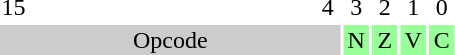<table style="text-align:center;">
<tr>
<td style="width:15px;">15</td>
<td style="width:15px;"></td>
<td style="width:15px;"></td>
<td style="width:15px;"></td>
<td style="width:15px;"></td>
<td style="width:15px;"></td>
<td style="width:15px;"></td>
<td style="width:15px;"></td>
<td style="width:15px;"></td>
<td style="width:15px;"></td>
<td style="width:15px;"></td>
<td style="width:15px;">4</td>
<td style="width:15px;">3</td>
<td style="width:15px;">2</td>
<td style="width:15px;">1</td>
<td style="width:15px;">0</td>
</tr>
<tr>
<td colspan="12" style="background-color:#CCC;">Opcode</td>
<td style="background-color:#9F9;">N</td>
<td style="background-color:#9F9;">Z</td>
<td style="background-color:#9F9;">V</td>
<td style="background-color:#9F9;">C</td>
</tr>
</table>
